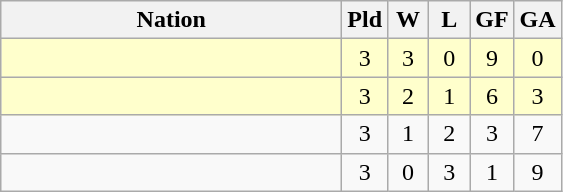<table class=wikitable style="text-align:center">
<tr>
<th width=220>Nation</th>
<th width=20>Pld</th>
<th width=20>W</th>
<th width=20>L</th>
<th width=20>GF</th>
<th width=20>GA</th>
</tr>
<tr bgcolor=#ffffcc>
<td align=left></td>
<td>3</td>
<td>3</td>
<td>0</td>
<td>9</td>
<td>0</td>
</tr>
<tr bgcolor=#ffffcc>
<td align=left></td>
<td>3</td>
<td>2</td>
<td>1</td>
<td>6</td>
<td>3</td>
</tr>
<tr>
<td align=left></td>
<td>3</td>
<td>1</td>
<td>2</td>
<td>3</td>
<td>7</td>
</tr>
<tr>
<td align=left></td>
<td>3</td>
<td>0</td>
<td>3</td>
<td>1</td>
<td>9</td>
</tr>
</table>
